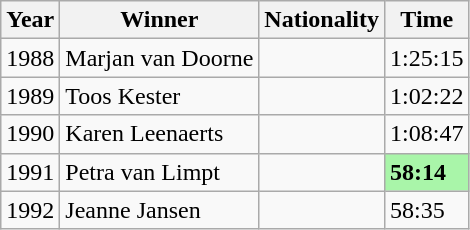<table class="wikitable">
<tr>
<th>Year</th>
<th>Winner</th>
<th>Nationality</th>
<th>Time</th>
</tr>
<tr>
<td>1988</td>
<td>Marjan van Doorne</td>
<td></td>
<td>1:25:15</td>
</tr>
<tr>
<td>1989</td>
<td>Toos Kester</td>
<td></td>
<td>1:02:22</td>
</tr>
<tr>
<td>1990</td>
<td>Karen Leenaerts</td>
<td></td>
<td>1:08:47</td>
</tr>
<tr>
<td>1991</td>
<td>Petra van Limpt</td>
<td></td>
<td bgcolor=#A9F5A9><strong>58:14</strong></td>
</tr>
<tr>
<td>1992</td>
<td>Jeanne Jansen</td>
<td></td>
<td>58:35</td>
</tr>
</table>
